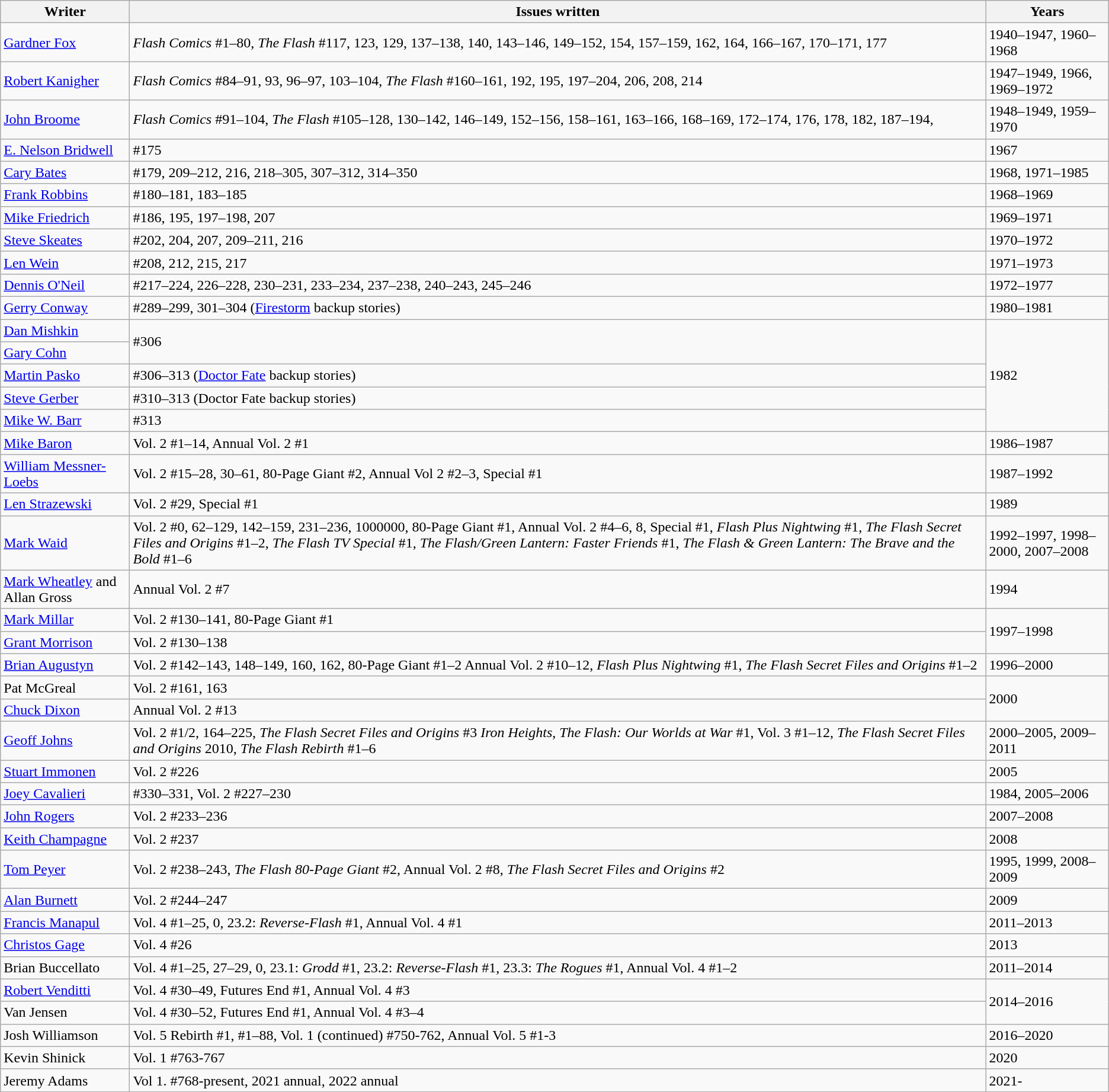<table class="wikitable">
<tr>
<th>Writer</th>
<th>Issues written</th>
<th>Years</th>
</tr>
<tr>
<td><a href='#'>Gardner Fox</a></td>
<td><em>Flash Comics</em> #1–80, <em>The Flash</em> #117, 123, 129, 137–138, 140, 143–146, 149–152, 154, 157–159, 162, 164, 166–167, 170–171, 177</td>
<td>1940–1947, 1960–1968</td>
</tr>
<tr>
<td><a href='#'>Robert Kanigher</a></td>
<td><em>Flash Comics</em> #84–91, 93, 96–97, 103–104, <em>The Flash</em> #160–161, 192, 195, 197–204, 206, 208, 214</td>
<td>1947–1949, 1966, 1969–1972</td>
</tr>
<tr>
<td><a href='#'>John Broome</a></td>
<td><em>Flash Comics</em> #91–104, <em>The Flash</em> #105–128, 130–142, 146–149, 152–156, 158–161, 163–166, 168–169, 172–174, 176, 178, 182, 187–194,</td>
<td>1948–1949, 1959–1970</td>
</tr>
<tr>
<td><a href='#'>E. Nelson Bridwell</a></td>
<td>#175</td>
<td>1967</td>
</tr>
<tr>
<td><a href='#'>Cary Bates</a></td>
<td>#179, 209–212, 216, 218–305, 307–312, 314–350</td>
<td>1968, 1971–1985</td>
</tr>
<tr>
<td><a href='#'>Frank Robbins</a></td>
<td>#180–181, 183–185</td>
<td>1968–1969</td>
</tr>
<tr>
<td><a href='#'>Mike Friedrich</a></td>
<td>#186, 195, 197–198, 207</td>
<td>1969–1971</td>
</tr>
<tr>
<td><a href='#'>Steve Skeates</a></td>
<td>#202, 204, 207, 209–211, 216</td>
<td>1970–1972</td>
</tr>
<tr>
<td><a href='#'>Len Wein</a></td>
<td>#208, 212, 215, 217</td>
<td>1971–1973</td>
</tr>
<tr>
<td><a href='#'>Dennis O'Neil</a></td>
<td>#217–224, 226–228, 230–231, 233–234, 237–238, 240–243, 245–246</td>
<td>1972–1977</td>
</tr>
<tr>
<td><a href='#'>Gerry Conway</a></td>
<td>#289–299, 301–304 (<a href='#'>Firestorm</a> backup stories)</td>
<td>1980–1981</td>
</tr>
<tr>
<td><a href='#'>Dan Mishkin</a></td>
<td rowspan="2">#306</td>
<td rowspan="5">1982</td>
</tr>
<tr>
<td><a href='#'>Gary Cohn</a></td>
</tr>
<tr>
<td><a href='#'>Martin Pasko</a></td>
<td>#306–313 (<a href='#'>Doctor Fate</a> backup stories)</td>
</tr>
<tr>
<td><a href='#'>Steve Gerber</a></td>
<td>#310–313 (Doctor Fate backup stories)</td>
</tr>
<tr>
<td><a href='#'>Mike W. Barr</a></td>
<td>#313</td>
</tr>
<tr>
<td><a href='#'>Mike Baron</a></td>
<td>Vol. 2 #1–14, Annual Vol. 2 #1</td>
<td>1986–1987</td>
</tr>
<tr>
<td><a href='#'>William Messner-Loebs</a></td>
<td>Vol. 2 #15–28, 30–61, 80-Page Giant #2, Annual Vol 2 #2–3, Special #1</td>
<td>1987–1992</td>
</tr>
<tr>
<td><a href='#'>Len Strazewski</a></td>
<td>Vol. 2 #29, Special #1</td>
<td>1989</td>
</tr>
<tr>
<td><a href='#'>Mark Waid</a></td>
<td>Vol. 2 #0, 62–129, 142–159, 231–236, 1000000, 80-Page Giant #1, Annual Vol. 2 #4–6, 8, Special #1, <em>Flash Plus Nightwing</em> #1, <em>The Flash Secret Files and Origins</em> #1–2, <em>The Flash TV Special</em> #1, <em>The Flash/Green Lantern: Faster Friends</em> #1, <em>The Flash & Green Lantern: The Brave and the Bold</em> #1–6</td>
<td>1992–1997, 1998–2000, 2007–2008</td>
</tr>
<tr>
<td><a href='#'>Mark Wheatley</a> and Allan Gross</td>
<td>Annual Vol. 2 #7</td>
<td>1994</td>
</tr>
<tr>
<td><a href='#'>Mark Millar</a></td>
<td>Vol. 2 #130–141, 80-Page Giant #1</td>
<td rowspan="2">1997–1998</td>
</tr>
<tr>
<td><a href='#'>Grant Morrison</a></td>
<td>Vol. 2 #130–138</td>
</tr>
<tr>
<td><a href='#'>Brian Augustyn</a></td>
<td>Vol. 2 #142–143, 148–149, 160, 162, 80-Page Giant #1–2 Annual Vol. 2 #10–12, <em>Flash Plus Nightwing</em> #1, <em>The Flash Secret Files and Origins</em> #1–2</td>
<td>1996–2000</td>
</tr>
<tr>
<td>Pat McGreal</td>
<td>Vol. 2 #161, 163</td>
<td rowspan="2">2000</td>
</tr>
<tr>
<td><a href='#'>Chuck Dixon</a></td>
<td>Annual Vol. 2 #13</td>
</tr>
<tr>
<td><a href='#'>Geoff Johns</a></td>
<td>Vol. 2 #1/2, 164–225, <em>The Flash Secret Files and Origins</em> #3 <em>Iron Heights</em>, <em>The Flash: Our Worlds at War</em> #1, Vol. 3 #1–12, <em>The Flash Secret Files and Origins</em> 2010, <em>The Flash Rebirth</em> #1–6</td>
<td>2000–2005, 2009–2011</td>
</tr>
<tr>
<td><a href='#'>Stuart Immonen</a></td>
<td>Vol. 2 #226</td>
<td>2005</td>
</tr>
<tr>
<td><a href='#'>Joey Cavalieri</a></td>
<td>#330–331, Vol. 2 #227–230</td>
<td>1984, 2005–2006</td>
</tr>
<tr>
<td><a href='#'>John Rogers</a></td>
<td>Vol. 2 #233–236</td>
<td>2007–2008</td>
</tr>
<tr>
<td><a href='#'>Keith Champagne</a></td>
<td>Vol. 2 #237</td>
<td>2008</td>
</tr>
<tr>
<td><a href='#'>Tom Peyer</a></td>
<td>Vol. 2 #238–243, <em>The Flash 80-Page Giant</em> #2, Annual Vol. 2 #8, <em>The Flash Secret Files and Origins</em> #2</td>
<td>1995, 1999, 2008–2009</td>
</tr>
<tr>
<td><a href='#'>Alan Burnett</a></td>
<td>Vol. 2 #244–247</td>
<td>2009</td>
</tr>
<tr>
<td><a href='#'>Francis Manapul</a></td>
<td>Vol. 4 #1–25, 0, 23.2: <em>Reverse-Flash</em> #1, Annual Vol. 4 #1</td>
<td>2011–2013</td>
</tr>
<tr>
<td><a href='#'>Christos Gage</a></td>
<td>Vol. 4 #26</td>
<td>2013</td>
</tr>
<tr>
<td>Brian Buccellato</td>
<td>Vol. 4 #1–25, 27–29, 0, 23.1: <em>Grodd</em> #1, 23.2: <em>Reverse-Flash</em> #1, 23.3: <em>The Rogues</em> #1, Annual Vol. 4 #1–2</td>
<td>2011–2014</td>
</tr>
<tr>
<td><a href='#'>Robert Venditti</a></td>
<td>Vol. 4 #30–49, Futures End #1, Annual Vol. 4 #3</td>
<td rowspan="2">2014–2016</td>
</tr>
<tr>
<td>Van Jensen</td>
<td>Vol. 4 #30–52, Futures End #1, Annual Vol. 4 #3–4</td>
</tr>
<tr>
<td>Josh Williamson</td>
<td>Vol. 5 Rebirth #1, #1–88, Vol. 1 (continued) #750-762, Annual Vol. 5 #1-3</td>
<td>2016–2020</td>
</tr>
<tr>
<td>Kevin Shinick</td>
<td>Vol. 1 #763-767</td>
<td>2020</td>
</tr>
<tr>
<td>Jeremy Adams</td>
<td>Vol 1. #768-present, 2021 annual, 2022 annual</td>
<td>2021-</td>
</tr>
</table>
